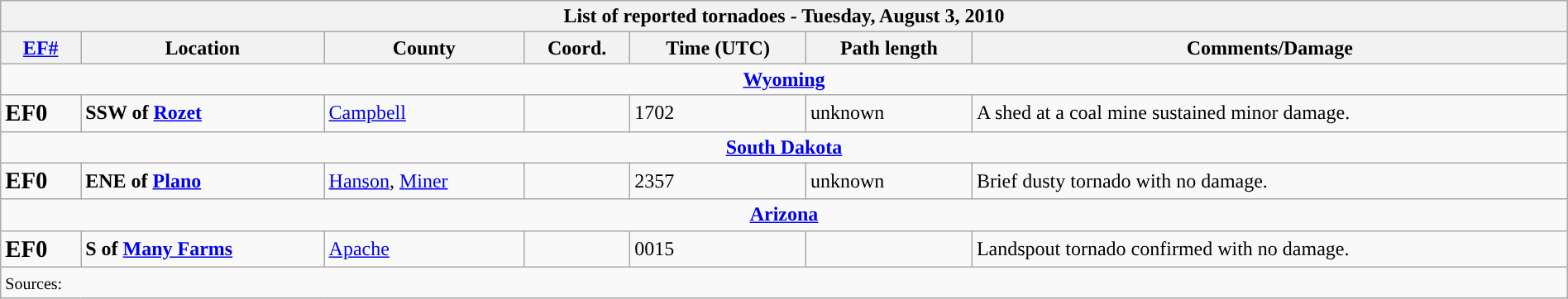<table class="wikitable collapsible" width="100%">
<tr>
<th colspan="7">List of reported tornadoes - Tuesday, August 3, 2010</th>
</tr>
<tr>
<th><a href='#'>EF#</a></th>
<th>Location</th>
<th>County</th>
<th>Coord.</th>
<th>Time (UTC)</th>
<th>Path length</th>
<th>Comments/Damage</th>
</tr>
<tr>
<td colspan="7" align=center><strong><a href='#'>Wyoming</a></strong></td>
</tr>
<tr>
<td><big><strong>EF0</strong></big></td>
<td><strong>SSW of <a href='#'>Rozet</a></strong></td>
<td><a href='#'>Campbell</a></td>
<td></td>
<td>1702</td>
<td>unknown</td>
<td>A shed at a coal mine sustained minor damage.</td>
</tr>
<tr>
<td colspan="7" align=center><strong><a href='#'>South Dakota</a></strong></td>
</tr>
<tr>
<td><big><strong>EF0</strong></big></td>
<td><strong>ENE of <a href='#'>Plano</a></strong></td>
<td><a href='#'>Hanson</a>, <a href='#'>Miner</a></td>
<td></td>
<td>2357</td>
<td>unknown</td>
<td>Brief dusty tornado with no damage.</td>
</tr>
<tr>
<td colspan="7" align=center><strong><a href='#'>Arizona</a></strong></td>
</tr>
<tr>
<td><big><strong>EF0</strong></big></td>
<td><strong>S of <a href='#'>Many Farms</a></strong></td>
<td><a href='#'>Apache</a></td>
<td></td>
<td>0015</td>
<td></td>
<td>Landspout tornado confirmed with no damage.</td>
</tr>
<tr>
<td colspan="7"><small>Sources:<br></small></td>
</tr>
</table>
